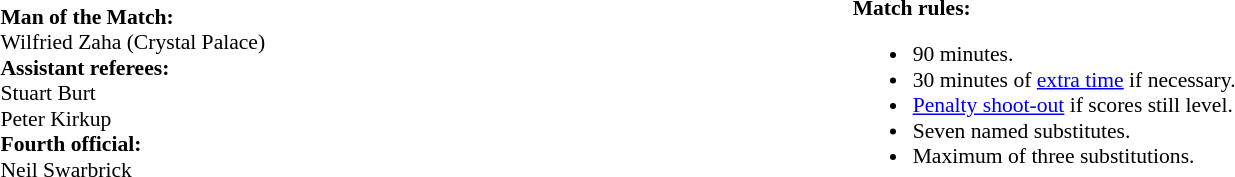<table width=100% style="font-size: 90%">
<tr>
<td><br><strong>Man of the Match:</strong><br>
Wilfried Zaha (Crystal Palace)<br><strong>Assistant referees:</strong>
<br>Stuart Burt
<br>Peter Kirkup
<br><strong>Fourth official:</strong>
<br>Neil Swarbrick</td>
<td width=55% valign=top><br><strong>Match rules:</strong><ul><li>90 minutes.</li><li>30 minutes of <a href='#'>extra time</a> if necessary.</li><li><a href='#'>Penalty shoot-out</a> if scores still level.</li><li>Seven named substitutes.</li><li>Maximum of three substitutions.</li></ul></td>
</tr>
</table>
